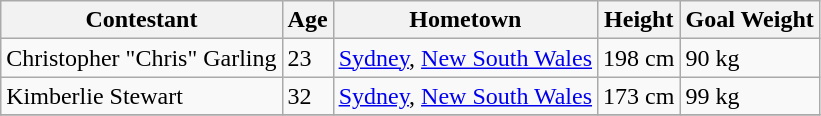<table class="wikitable">
<tr>
<th>Contestant</th>
<th>Age</th>
<th>Hometown</th>
<th>Height</th>
<th>Goal Weight</th>
</tr>
<tr>
<td>Christopher "Chris" Garling</td>
<td>23</td>
<td><a href='#'>Sydney</a>, <a href='#'>New South Wales</a></td>
<td>198 cm</td>
<td>90 kg</td>
</tr>
<tr>
<td>Kimberlie Stewart</td>
<td>32</td>
<td><a href='#'>Sydney</a>, <a href='#'>New South Wales</a></td>
<td>173 cm</td>
<td>99 kg</td>
</tr>
<tr>
</tr>
</table>
